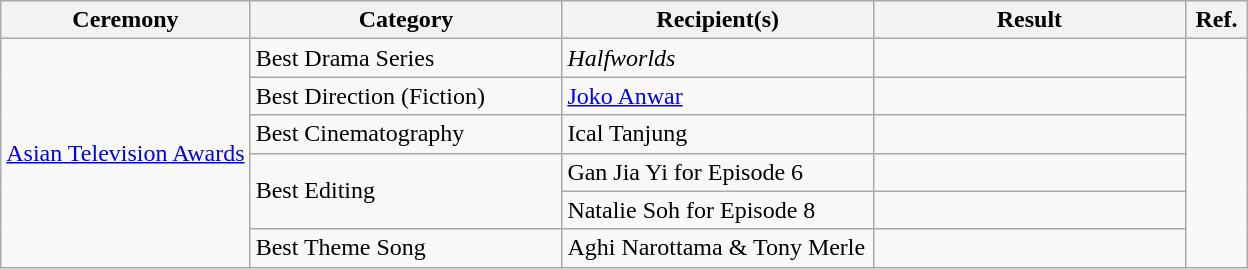<table class="wikitable plainrowheaders sortable">
<tr style="vertical-align:bottom;">
<th scope="col" width="20%">Ceremony</th>
<th scope="col" width="25%">Category</th>
<th scope="col" width="25%">Recipient(s)</th>
<th scope="col" width="25%">Result</th>
<th scope="col" width="5%">Ref.</th>
</tr>
<tr>
<td rowspan="6"><a href='#'>Asian Television Awards</a></td>
<td>Best Drama Series</td>
<td><em>Halfworlds</em></td>
<td></td>
<td rowspan="6"></td>
</tr>
<tr>
<td>Best Direction (Fiction)</td>
<td><a href='#'>Joko Anwar</a></td>
<td></td>
</tr>
<tr>
<td>Best Cinematography</td>
<td>Ical Tanjung</td>
<td></td>
</tr>
<tr>
<td rowspan="2">Best Editing</td>
<td>Gan Jia Yi for Episode 6</td>
<td></td>
</tr>
<tr>
<td>Natalie Soh for Episode 8</td>
<td></td>
</tr>
<tr>
<td>Best Theme Song</td>
<td>Aghi Narottama & Tony Merle</td>
<td></td>
</tr>
</table>
